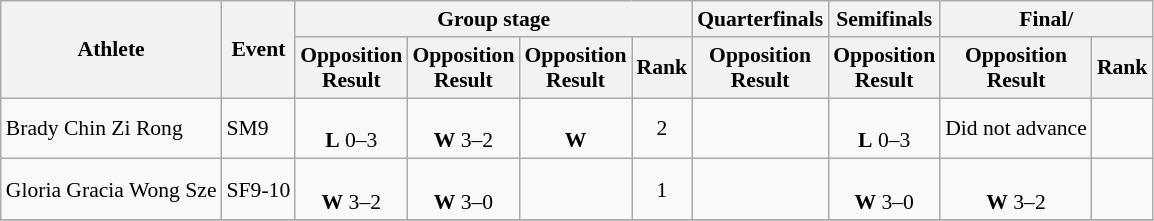<table class=wikitable style="text-align: center; font-size:90%">
<tr>
<th rowspan="2">Athlete</th>
<th rowspan="2">Event</th>
<th colspan="4">Group stage</th>
<th>Quarterfinals</th>
<th>Semifinals</th>
<th colspan="2">Final/</th>
</tr>
<tr>
<th>Opposition<br>Result</th>
<th>Opposition<br>Result</th>
<th>Opposition<br>Result</th>
<th>Rank</th>
<th>Opposition<br>Result</th>
<th>Opposition<br>Result</th>
<th>Opposition<br>Result</th>
<th>Rank</th>
</tr>
<tr>
<td align=left>Brady Chin Zi Rong</td>
<td align=left>SM9</td>
<td><br><strong>L</strong> 0–3</td>
<td><br><strong>W</strong> 3–2</td>
<td><br><strong>W</strong> </td>
<td>2</td>
<td></td>
<td><br><strong>L</strong> 0–3</td>
<td>Did not advance</td>
<td></td>
</tr>
<tr>
<td align=left>Gloria Gracia Wong Sze</td>
<td align=left>SF9-10</td>
<td><br><strong>W</strong> 3–2</td>
<td><br><strong>W</strong> 3–0</td>
<td></td>
<td>1</td>
<td></td>
<td><br><strong>W</strong> 3–0</td>
<td><br><strong>W</strong> 3–2</td>
<td></td>
</tr>
<tr>
</tr>
</table>
